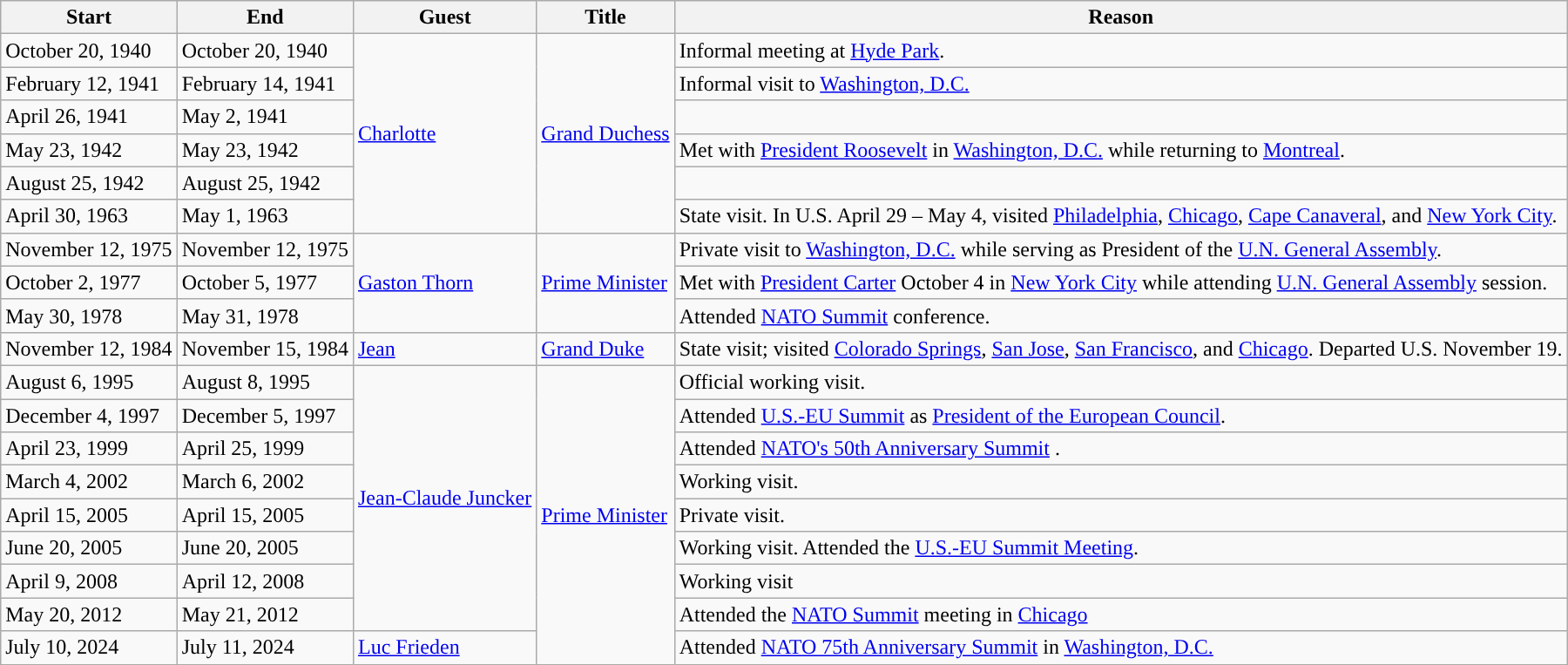<table class="wikitable sortable">
<tr>
<th>Start</th>
<th>End</th>
<th>Guest</th>
<th>Title</th>
<th>Reason</th>
</tr>
<tr>
<td>October 20, 1940</td>
<td>October 20, 1940</td>
<td rowspan=6><a href='#'>Charlotte</a></td>
<td rowspan=6><a href='#'>Grand Duchess</a></td>
<td>Informal meeting at <a href='#'>Hyde Park</a>.</td>
</tr>
<tr>
<td>February 12, 1941</td>
<td>February 14, 1941</td>
<td>Informal visit to <a href='#'>Washington, D.C.</a></td>
</tr>
<tr>
<td>April 26, 1941</td>
<td>May 2, 1941</td>
<td></td>
</tr>
<tr>
<td>May 23, 1942</td>
<td>May 23, 1942</td>
<td>Met with <a href='#'>President Roosevelt</a> in <a href='#'>Washington, D.C.</a> while returning to <a href='#'>Montreal</a>.</td>
</tr>
<tr>
<td>August 25, 1942</td>
<td>August 25, 1942</td>
<td></td>
</tr>
<tr>
<td>April 30, 1963</td>
<td>May 1, 1963</td>
<td>State visit. In U.S. April 29 – May 4, visited <a href='#'>Philadelphia</a>, <a href='#'>Chicago</a>, <a href='#'>Cape Canaveral</a>, and <a href='#'>New York City</a>.</td>
</tr>
<tr>
<td>November 12, 1975</td>
<td>November 12, 1975</td>
<td rowspan=3><a href='#'>Gaston Thorn</a></td>
<td rowspan=3><a href='#'>Prime Minister</a></td>
<td>Private visit to <a href='#'>Washington, D.C.</a> while serving as President of the <a href='#'>U.N. General Assembly</a>.</td>
</tr>
<tr>
<td>October 2, 1977</td>
<td>October 5, 1977</td>
<td>Met with <a href='#'>President Carter</a> October 4 in <a href='#'>New York City</a> while attending <a href='#'>U.N. General Assembly</a> session.</td>
</tr>
<tr>
<td>May 30, 1978</td>
<td>May 31, 1978</td>
<td>Attended <a href='#'>NATO Summit</a> conference.</td>
</tr>
<tr>
<td>November 12, 1984</td>
<td>November 15, 1984</td>
<td><a href='#'>Jean</a></td>
<td><a href='#'>Grand Duke</a></td>
<td>State visit; visited <a href='#'>Colorado Springs</a>, <a href='#'>San Jose</a>, <a href='#'>San Francisco</a>, and <a href='#'>Chicago</a>. Departed U.S. November 19.</td>
</tr>
<tr>
<td>August 6, 1995</td>
<td>August 8, 1995</td>
<td rowspan=8><a href='#'>Jean-Claude Juncker</a></td>
<td rowspan=9><a href='#'>Prime Minister</a></td>
<td>Official working visit.</td>
</tr>
<tr>
<td>December 4, 1997</td>
<td>December 5, 1997</td>
<td>Attended <a href='#'>U.S.-EU Summit</a> as <a href='#'>President of the European Council</a>.</td>
</tr>
<tr>
<td>April 23, 1999</td>
<td>April 25, 1999</td>
<td>Attended <a href='#'>NATO's 50th Anniversary Summit</a> .</td>
</tr>
<tr>
<td>March 4, 2002</td>
<td>March 6, 2002</td>
<td>Working visit.</td>
</tr>
<tr>
<td>April 15, 2005</td>
<td>April 15, 2005</td>
<td>Private visit.</td>
</tr>
<tr>
<td>June 20, 2005</td>
<td>June 20, 2005</td>
<td>Working visit. Attended the <a href='#'>U.S.-EU Summit Meeting</a>.</td>
</tr>
<tr>
<td>April 9, 2008</td>
<td>April 12, 2008</td>
<td>Working visit</td>
</tr>
<tr>
<td>May 20, 2012</td>
<td>May 21, 2012</td>
<td>Attended the <a href='#'>NATO Summit</a> meeting in <a href='#'>Chicago</a></td>
</tr>
<tr>
<td>July 10, 2024</td>
<td>July 11, 2024</td>
<td><a href='#'>Luc Frieden</a></td>
<td>Attended <a href='#'>NATO 75th Anniversary Summit</a> in <a href='#'>Washington, D.C.</a></td>
</tr>
</table>
